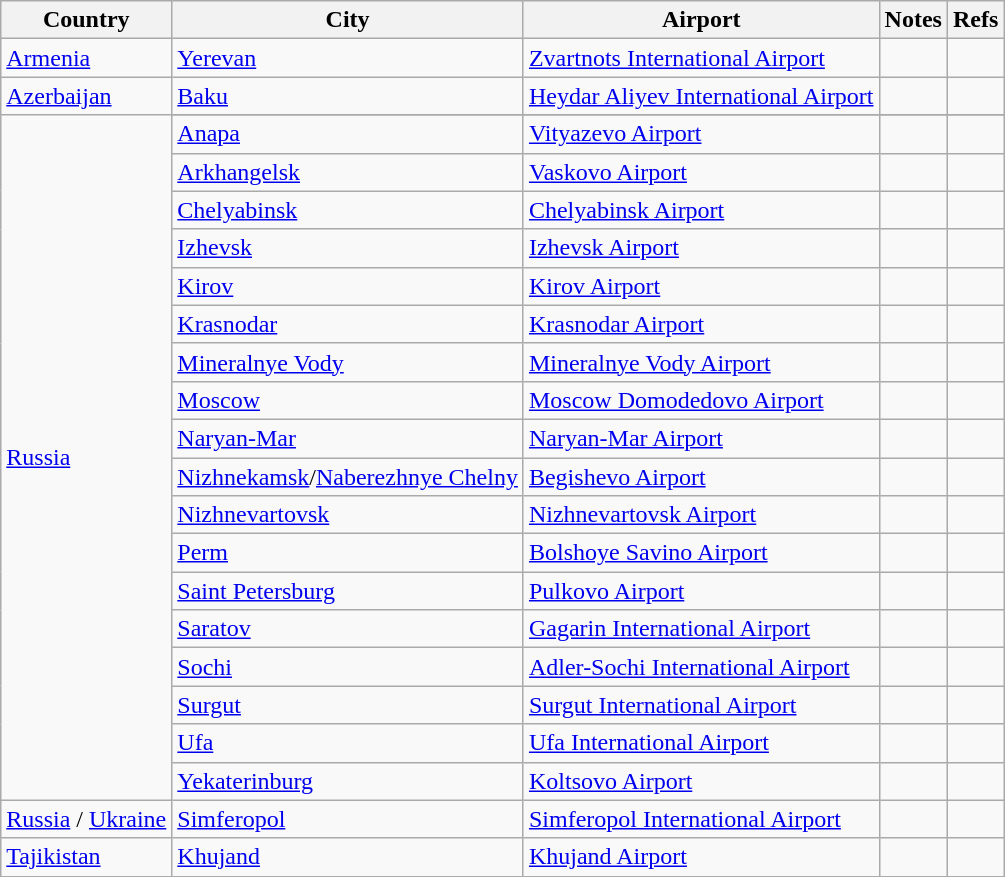<table class="wikitable sortable toccolours">
<tr>
<th>Country</th>
<th>City</th>
<th>Airport</th>
<th>Notes</th>
<th class="unsortable">Refs</th>
</tr>
<tr>
<td><a href='#'>Armenia</a></td>
<td><a href='#'>Yerevan</a></td>
<td><a href='#'>Zvartnots International Airport</a></td>
<td></td>
<td align=center></td>
</tr>
<tr>
<td><a href='#'>Azerbaijan</a></td>
<td><a href='#'>Baku</a></td>
<td><a href='#'>Heydar Aliyev International Airport</a></td>
<td></td>
<td align=center></td>
</tr>
<tr>
<td rowspan="19"><a href='#'>Russia</a></td>
</tr>
<tr>
<td><a href='#'>Anapa</a></td>
<td><a href='#'>Vityazevo Airport</a></td>
<td></td>
<td align=center></td>
</tr>
<tr>
<td><a href='#'>Arkhangelsk</a></td>
<td><a href='#'>Vaskovo Airport</a></td>
<td></td>
<td align=center></td>
</tr>
<tr>
<td><a href='#'>Chelyabinsk</a></td>
<td><a href='#'>Chelyabinsk Airport</a></td>
<td></td>
<td></td>
</tr>
<tr>
<td><a href='#'>Izhevsk</a></td>
<td><a href='#'>Izhevsk Airport</a></td>
<td></td>
<td></td>
</tr>
<tr>
<td><a href='#'>Kirov</a></td>
<td><a href='#'>Kirov Airport</a></td>
<td></td>
<td></td>
</tr>
<tr>
<td><a href='#'>Krasnodar</a></td>
<td><a href='#'>Krasnodar Airport</a></td>
<td></td>
<td align=center></td>
</tr>
<tr>
<td><a href='#'>Mineralnye Vody</a></td>
<td><a href='#'>Mineralnye Vody Airport</a></td>
<td></td>
<td align=center></td>
</tr>
<tr>
<td><a href='#'>Moscow</a></td>
<td><a href='#'>Moscow Domodedovo Airport</a></td>
<td></td>
<td></td>
</tr>
<tr>
<td><a href='#'>Naryan-Mar</a></td>
<td><a href='#'>Naryan-Mar Airport</a></td>
<td></td>
<td></td>
</tr>
<tr>
<td><a href='#'>Nizhnekamsk</a>/<a href='#'>Naberezhnye Chelny</a></td>
<td><a href='#'>Begishevo Airport</a></td>
<td></td>
<td align=center></td>
</tr>
<tr>
<td><a href='#'>Nizhnevartovsk</a></td>
<td><a href='#'>Nizhnevartovsk Airport</a></td>
<td></td>
<td align=center></td>
</tr>
<tr>
<td><a href='#'>Perm</a></td>
<td><a href='#'>Bolshoye Savino Airport</a></td>
<td></td>
<td align=center></td>
</tr>
<tr>
<td><a href='#'>Saint Petersburg</a></td>
<td><a href='#'>Pulkovo Airport</a></td>
<td></td>
<td align=center></td>
</tr>
<tr>
<td><a href='#'>Saratov</a></td>
<td><a href='#'>Gagarin International Airport</a></td>
<td></td>
<td></td>
</tr>
<tr>
<td><a href='#'>Sochi</a></td>
<td><a href='#'>Adler-Sochi International Airport</a></td>
<td></td>
<td></td>
</tr>
<tr>
<td><a href='#'>Surgut</a></td>
<td><a href='#'>Surgut International Airport</a></td>
<td></td>
<td></td>
</tr>
<tr>
<td><a href='#'>Ufa</a></td>
<td><a href='#'>Ufa International Airport</a></td>
<td align=center></td>
<td></td>
</tr>
<tr>
<td><a href='#'>Yekaterinburg</a></td>
<td><a href='#'>Koltsovo Airport</a></td>
<td></td>
<td align=center></td>
</tr>
<tr>
<td><a href='#'>Russia</a> / <a href='#'>Ukraine</a> </td>
<td><a href='#'>Simferopol</a></td>
<td><a href='#'>Simferopol International Airport</a></td>
<td></td>
<td></td>
</tr>
<tr>
<td><a href='#'>Tajikistan</a></td>
<td><a href='#'>Khujand</a></td>
<td><a href='#'>Khujand Airport</a></td>
<td></td>
<td align=center></td>
</tr>
</table>
